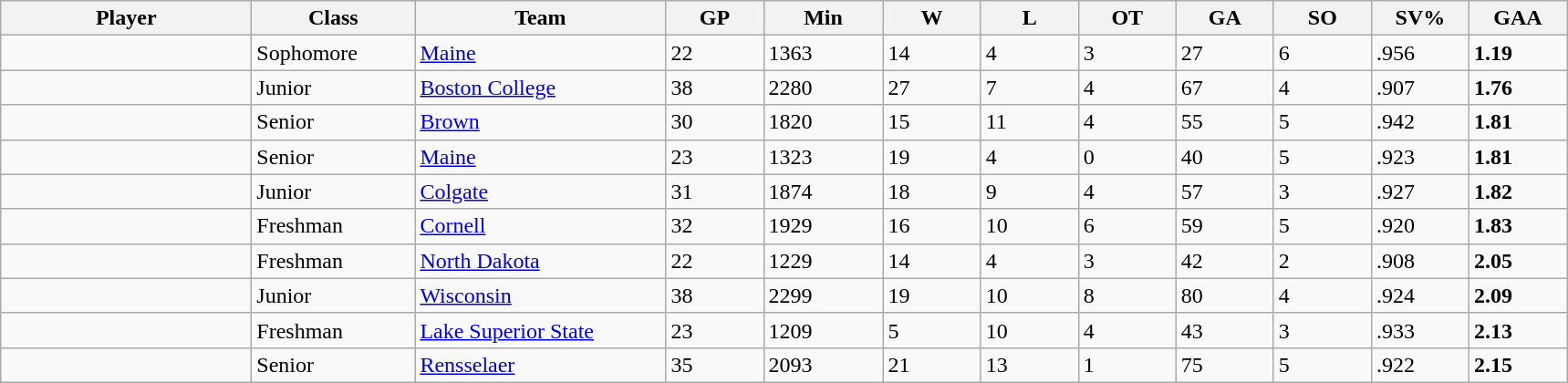<table class="wikitable sortable">
<tr>
<th style="width: 11em;">Player</th>
<th style="width: 7em;">Class</th>
<th style="width: 11em;">Team</th>
<th style="width: 4em;">GP</th>
<th style="width: 5em;">Min</th>
<th style="width: 4em;">W</th>
<th style="width: 4em;">L</th>
<th style="width: 4em;">OT</th>
<th style="width: 4em;">GA</th>
<th style="width: 4em;">SO</th>
<th style="width: 4em;">SV%</th>
<th style="width: 4em;">GAA</th>
</tr>
<tr>
<td></td>
<td>Sophomore</td>
<td><a href='#'>Maine</a></td>
<td>22</td>
<td>1363</td>
<td>14</td>
<td>4</td>
<td>3</td>
<td>27</td>
<td>6</td>
<td>.956</td>
<td><strong>1.19</strong></td>
</tr>
<tr>
<td></td>
<td>Junior</td>
<td><a href='#'>Boston College</a></td>
<td>38</td>
<td>2280</td>
<td>27</td>
<td>7</td>
<td>4</td>
<td>67</td>
<td>4</td>
<td>.907</td>
<td><strong>1.76</strong></td>
</tr>
<tr>
<td></td>
<td>Senior</td>
<td><a href='#'>Brown</a></td>
<td>30</td>
<td>1820</td>
<td>15</td>
<td>11</td>
<td>4</td>
<td>55</td>
<td>5</td>
<td>.942</td>
<td><strong>1.81</strong></td>
</tr>
<tr>
<td></td>
<td>Senior</td>
<td><a href='#'>Maine</a></td>
<td>23</td>
<td>1323</td>
<td>19</td>
<td>4</td>
<td>0</td>
<td>40</td>
<td>5</td>
<td>.923</td>
<td><strong>1.81</strong></td>
</tr>
<tr>
<td></td>
<td>Junior</td>
<td><a href='#'>Colgate</a></td>
<td>31</td>
<td>1874</td>
<td>18</td>
<td>9</td>
<td>4</td>
<td>57</td>
<td>3</td>
<td>.927</td>
<td><strong>1.82</strong></td>
</tr>
<tr>
<td></td>
<td>Freshman</td>
<td><a href='#'>Cornell</a></td>
<td>32</td>
<td>1929</td>
<td>16</td>
<td>10</td>
<td>6</td>
<td>59</td>
<td>5</td>
<td>.920</td>
<td><strong>1.83</strong></td>
</tr>
<tr>
<td></td>
<td>Freshman</td>
<td><a href='#'>North Dakota</a></td>
<td>22</td>
<td>1229</td>
<td>14</td>
<td>4</td>
<td>3</td>
<td>42</td>
<td>2</td>
<td>.908</td>
<td><strong>2.05</strong></td>
</tr>
<tr>
<td></td>
<td>Junior</td>
<td><a href='#'>Wisconsin</a></td>
<td>38</td>
<td>2299</td>
<td>19</td>
<td>10</td>
<td>8</td>
<td>80</td>
<td>4</td>
<td>.924</td>
<td><strong>2.09</strong></td>
</tr>
<tr>
<td></td>
<td>Freshman</td>
<td><a href='#'>Lake Superior State</a></td>
<td>23</td>
<td>1209</td>
<td>5</td>
<td>10</td>
<td>4</td>
<td>43</td>
<td>3</td>
<td>.933</td>
<td><strong>2.13</strong></td>
</tr>
<tr>
<td></td>
<td>Senior</td>
<td><a href='#'>Rensselaer</a></td>
<td>35</td>
<td>2093</td>
<td>21</td>
<td>13</td>
<td>1</td>
<td>75</td>
<td>5</td>
<td>.922</td>
<td><strong>2.15</strong></td>
</tr>
</table>
